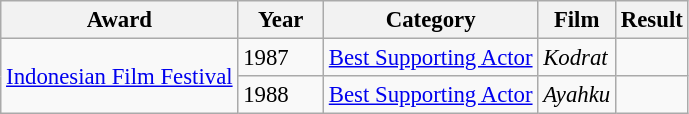<table class="wikitable" style="font-size: 95%;">
<tr>
<th>Award</th>
<th width=50>Year</th>
<th>Category</th>
<th>Film</th>
<th>Result</th>
</tr>
<tr>
<td rowspan="2"><a href='#'>Indonesian Film Festival</a></td>
<td>1987</td>
<td><a href='#'>Best Supporting Actor</a></td>
<td><em>Kodrat</em></td>
<td></td>
</tr>
<tr>
<td>1988</td>
<td><a href='#'>Best Supporting Actor</a></td>
<td><em>Ayahku</em></td>
<td></td>
</tr>
</table>
